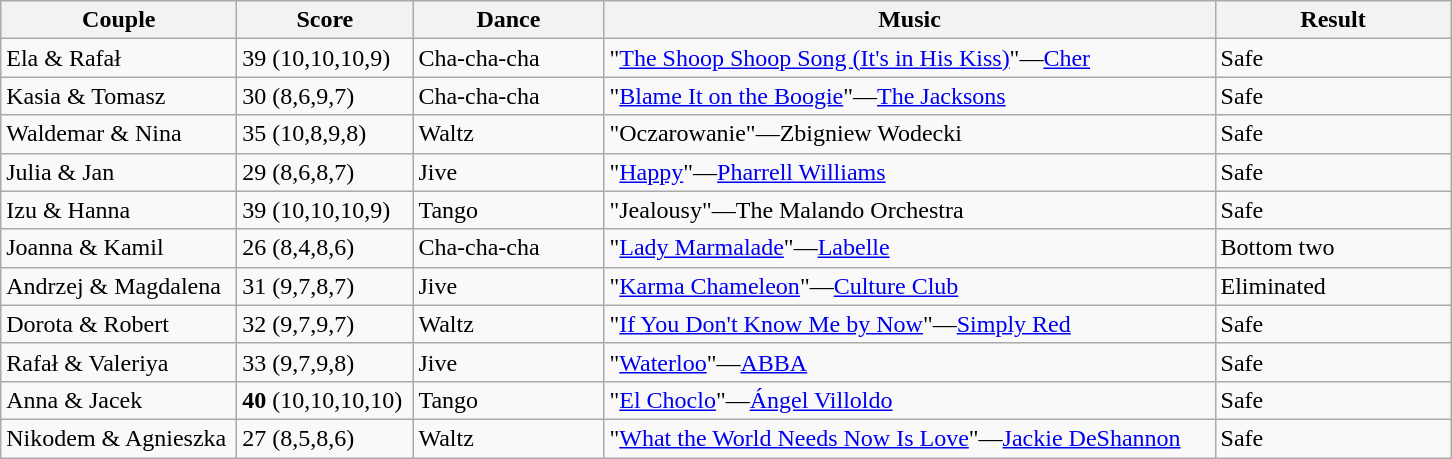<table class="wikitable">
<tr>
<th width="150">Couple</th>
<th width="110">Score</th>
<th width="120">Dance</th>
<th width="400">Music</th>
<th width="150">Result</th>
</tr>
<tr>
<td>Ela & Rafał</td>
<td>39 (10,10,10,9)</td>
<td>Cha-cha-cha</td>
<td>"<a href='#'>The Shoop Shoop Song (It's in His Kiss)</a>"—<a href='#'>Cher</a></td>
<td>Safe</td>
</tr>
<tr>
<td>Kasia & Tomasz</td>
<td>30 (8,6,9,7)</td>
<td>Cha-cha-cha</td>
<td>"<a href='#'>Blame It on the Boogie</a>"—<a href='#'>The Jacksons</a></td>
<td>Safe</td>
</tr>
<tr>
<td>Waldemar & Nina</td>
<td>35 (10,8,9,8)</td>
<td>Waltz</td>
<td>"Oczarowanie"—Zbigniew Wodecki</td>
<td>Safe</td>
</tr>
<tr>
<td>Julia & Jan</td>
<td>29 (8,6,8,7)</td>
<td>Jive</td>
<td>"<a href='#'>Happy</a>"—<a href='#'>Pharrell Williams</a></td>
<td>Safe</td>
</tr>
<tr>
<td>Izu & Hanna</td>
<td>39 (10,10,10,9)</td>
<td>Tango</td>
<td>"Jealousy"—The Malando Orchestra</td>
<td>Safe</td>
</tr>
<tr>
<td>Joanna & Kamil</td>
<td>26 (8,4,8,6)</td>
<td>Cha-cha-cha</td>
<td>"<a href='#'>Lady Marmalade</a>"—<a href='#'>Labelle</a></td>
<td>Bottom two</td>
</tr>
<tr>
<td>Andrzej & Magdalena</td>
<td>31 (9,7,8,7)</td>
<td>Jive</td>
<td>"<a href='#'>Karma Chameleon</a>"—<a href='#'>Culture Club</a></td>
<td>Eliminated</td>
</tr>
<tr>
<td>Dorota & Robert</td>
<td>32 (9,7,9,7)</td>
<td>Waltz</td>
<td>"<a href='#'>If You Don't Know Me by Now</a>"—<a href='#'>Simply Red</a></td>
<td>Safe</td>
</tr>
<tr>
<td>Rafał & Valeriya</td>
<td>33 (9,7,9,8)</td>
<td>Jive</td>
<td>"<a href='#'>Waterloo</a>"—<a href='#'>ABBA</a></td>
<td>Safe</td>
</tr>
<tr>
<td>Anna & Jacek</td>
<td><strong>40</strong> (10,10,10,10)</td>
<td>Tango</td>
<td>"<a href='#'>El Choclo</a>"—<a href='#'>Ángel Villoldo</a></td>
<td>Safe</td>
</tr>
<tr>
<td>Nikodem & Agnieszka</td>
<td>27 (8,5,8,6)</td>
<td>Waltz</td>
<td>"<a href='#'>What the World Needs Now Is Love</a>"—<a href='#'>Jackie DeShannon</a></td>
<td>Safe</td>
</tr>
</table>
